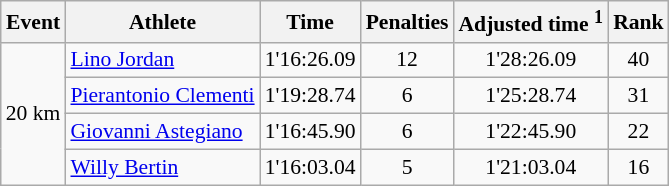<table class="wikitable" style="font-size:90%">
<tr>
<th>Event</th>
<th>Athlete</th>
<th>Time</th>
<th>Penalties</th>
<th>Adjusted time <sup>1</sup></th>
<th>Rank</th>
</tr>
<tr>
<td rowspan="4">20 km</td>
<td><a href='#'>Lino Jordan</a></td>
<td align="center">1'16:26.09</td>
<td align="center">12</td>
<td align="center">1'28:26.09</td>
<td align="center">40</td>
</tr>
<tr>
<td><a href='#'>Pierantonio Clementi</a></td>
<td align="center">1'19:28.74</td>
<td align="center">6</td>
<td align="center">1'25:28.74</td>
<td align="center">31</td>
</tr>
<tr>
<td><a href='#'>Giovanni Astegiano</a></td>
<td align="center">1'16:45.90</td>
<td align="center">6</td>
<td align="center">1'22:45.90</td>
<td align="center">22</td>
</tr>
<tr>
<td><a href='#'>Willy Bertin</a></td>
<td align="center">1'16:03.04</td>
<td align="center">5</td>
<td align="center">1'21:03.04</td>
<td align="center">16</td>
</tr>
</table>
